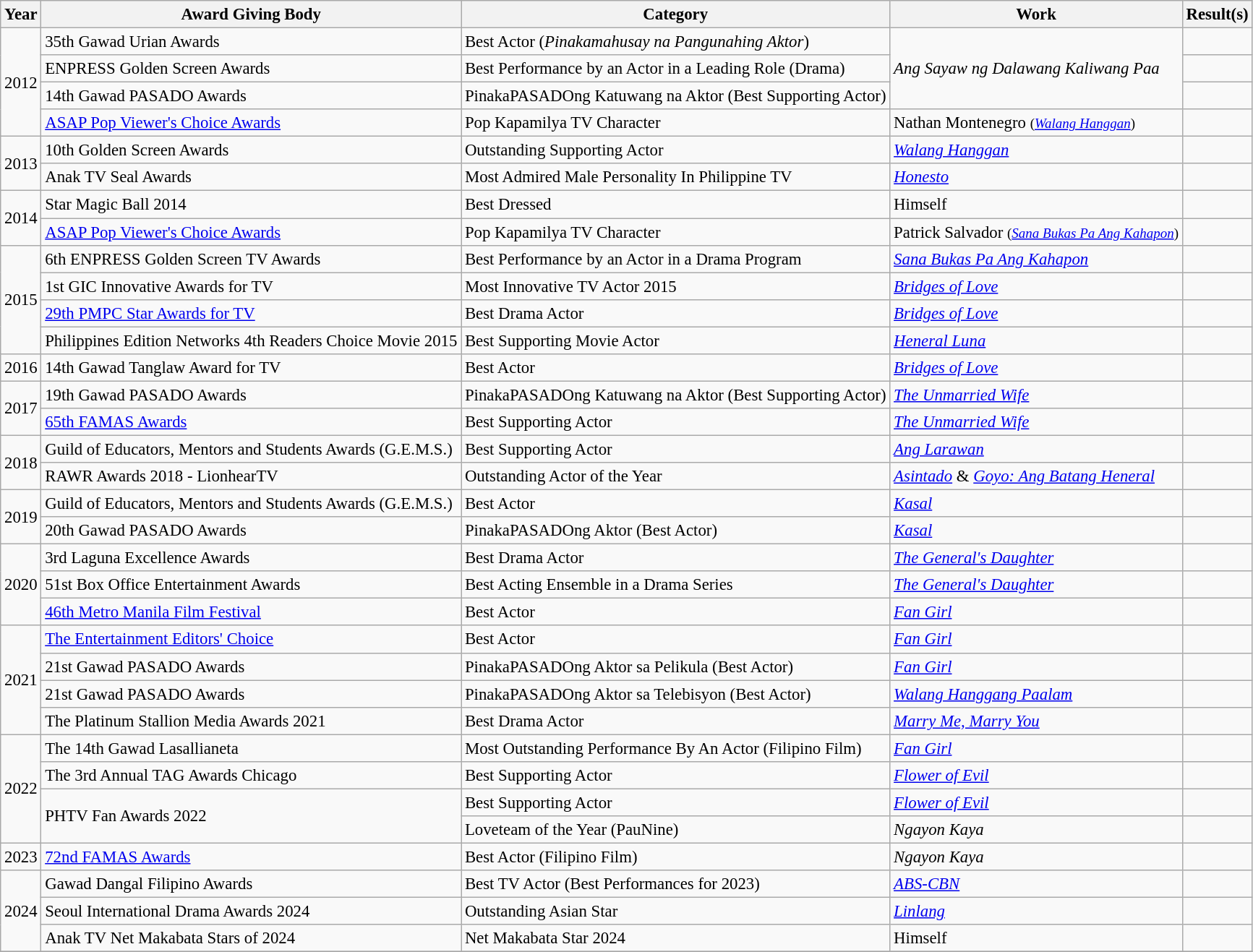<table class="wikitable" style="font-size:95%;">
<tr>
<th>Year</th>
<th>Award Giving Body</th>
<th>Category</th>
<th>Work</th>
<th>Result(s)</th>
</tr>
<tr>
<td rowspan="4">2012</td>
<td>35th Gawad Urian Awards</td>
<td>Best Actor (<em>Pinakamahusay na Pangunahing Aktor</em>)</td>
<td rowspan="3"><em>Ang Sayaw ng Dalawang Kaliwang Paa</em></td>
<td></td>
</tr>
<tr>
<td>ENPRESS Golden Screen Awards</td>
<td>Best Performance by an Actor in a Leading Role (Drama)</td>
<td></td>
</tr>
<tr>
<td>14th Gawad PASADO Awards</td>
<td>PinakaPASADOng Katuwang na Aktor (Best Supporting Actor)</td>
<td></td>
</tr>
<tr>
<td><a href='#'>ASAP Pop Viewer's Choice Awards</a></td>
<td>Pop Kapamilya TV Character</td>
<td>Nathan Montenegro <small>(<em><a href='#'>Walang Hanggan</a></em>)</small></td>
<td></td>
</tr>
<tr>
<td rowspan="2">2013</td>
<td>10th Golden Screen Awards</td>
<td>Outstanding Supporting Actor</td>
<td><em><a href='#'>Walang Hanggan</a></em></td>
<td></td>
</tr>
<tr>
<td>Anak TV Seal Awards</td>
<td>Most Admired Male Personality In Philippine TV</td>
<td><em><a href='#'>Honesto</a></em></td>
<td></td>
</tr>
<tr>
<td rowspan=2>2014</td>
<td>Star Magic Ball 2014</td>
<td>Best Dressed</td>
<td>Himself</td>
<td></td>
</tr>
<tr>
<td><a href='#'>ASAP Pop Viewer's Choice Awards</a></td>
<td>Pop Kapamilya TV Character</td>
<td>Patrick Salvador <small>(<em><a href='#'>Sana Bukas Pa Ang Kahapon</a></em>)</small></td>
<td></td>
</tr>
<tr>
<td rowspan="4">2015</td>
<td>6th ENPRESS Golden Screen TV Awards</td>
<td>Best Performance by an Actor in a Drama Program</td>
<td><em><a href='#'>Sana Bukas Pa Ang Kahapon</a></em></td>
<td></td>
</tr>
<tr>
<td>1st GIC Innovative Awards for TV</td>
<td>Most Innovative TV Actor 2015</td>
<td><em><a href='#'>Bridges of Love</a></em></td>
<td></td>
</tr>
<tr>
<td><a href='#'>29th PMPC Star Awards for TV</a></td>
<td>Best Drama Actor</td>
<td><em><a href='#'>Bridges of Love</a></em></td>
<td></td>
</tr>
<tr>
<td>Philippines Edition Networks 4th Readers Choice Movie 2015</td>
<td>Best Supporting Movie Actor</td>
<td><em><a href='#'>Heneral Luna</a></em></td>
<td></td>
</tr>
<tr>
<td rowspan="1">2016</td>
<td>14th Gawad Tanglaw Award for TV</td>
<td>Best Actor</td>
<td><em><a href='#'>Bridges of Love</a></em></td>
<td></td>
</tr>
<tr>
<td rowspan="2">2017</td>
<td>19th Gawad PASADO Awards</td>
<td>PinakaPASADOng Katuwang na Aktor (Best Supporting Actor)</td>
<td><em><a href='#'>The Unmarried Wife</a></em></td>
<td></td>
</tr>
<tr>
<td><a href='#'>65th FAMAS Awards</a></td>
<td>Best Supporting Actor</td>
<td><em><a href='#'>The Unmarried Wife</a></em></td>
<td></td>
</tr>
<tr>
<td rowspan="2">2018</td>
<td>Guild of Educators, Mentors and Students Awards (G.E.M.S.)</td>
<td>Best Supporting Actor</td>
<td><em><a href='#'>Ang Larawan</a></em></td>
<td></td>
</tr>
<tr>
<td>RAWR Awards 2018 - LionhearTV</td>
<td>Outstanding Actor of the Year</td>
<td><em><a href='#'>Asintado</a></em> & <em><a href='#'>Goyo: Ang Batang Heneral</a></em></td>
<td></td>
</tr>
<tr>
<td rowspan="2">2019</td>
<td>Guild of Educators, Mentors and Students Awards (G.E.M.S.)</td>
<td>Best Actor</td>
<td><em><a href='#'>Kasal</a></em></td>
<td></td>
</tr>
<tr>
<td>20th Gawad PASADO Awards</td>
<td>PinakaPASADOng Aktor (Best Actor)</td>
<td><em><a href='#'>Kasal</a></em></td>
<td></td>
</tr>
<tr>
<td rowspan="3">2020</td>
<td>3rd Laguna Excellence Awards</td>
<td>Best Drama Actor</td>
<td><em><a href='#'>The General's Daughter</a></em></td>
<td></td>
</tr>
<tr>
<td>51st Box Office Entertainment Awards</td>
<td>Best Acting Ensemble in a Drama Series</td>
<td><em><a href='#'>The General's Daughter</a></em></td>
<td></td>
</tr>
<tr>
<td><a href='#'>46th Metro Manila Film Festival</a></td>
<td>Best Actor</td>
<td><em><a href='#'>Fan Girl</a></em></td>
<td></td>
</tr>
<tr>
<td rowspan="4">2021</td>
<td><a href='#'>The Entertainment Editors' Choice</a></td>
<td>Best Actor</td>
<td><em><a href='#'>Fan Girl</a></em></td>
<td></td>
</tr>
<tr>
<td>21st Gawad PASADO Awards</td>
<td>PinakaPASADOng Aktor sa Pelikula (Best Actor)</td>
<td><em><a href='#'>Fan Girl</a></em></td>
<td></td>
</tr>
<tr>
<td>21st Gawad PASADO Awards</td>
<td>PinakaPASADOng Aktor sa Telebisyon (Best Actor)</td>
<td><em><a href='#'>Walang Hanggang Paalam</a></em></td>
<td></td>
</tr>
<tr>
<td>The Platinum Stallion Media Awards 2021</td>
<td>Best Drama Actor</td>
<td><em><a href='#'>Marry Me, Marry You</a></em></td>
<td></td>
</tr>
<tr>
<td rowspan="4">2022</td>
<td>The 14th Gawad Lasallianeta</td>
<td>Most Outstanding Performance By An Actor (Filipino Film)</td>
<td><em><a href='#'>Fan Girl</a></em></td>
<td></td>
</tr>
<tr>
<td>The 3rd Annual TAG Awards Chicago</td>
<td>Best Supporting Actor</td>
<td><em><a href='#'>Flower of Evil</a></em></td>
<td></td>
</tr>
<tr>
<td rowspan="2">PHTV Fan Awards 2022</td>
<td>Best Supporting Actor</td>
<td><em><a href='#'>Flower of Evil</a></em></td>
<td></td>
</tr>
<tr>
<td>Loveteam of the Year (PauNine)</td>
<td><em>Ngayon Kaya</em></td>
<td></td>
</tr>
<tr>
<td rowspan="1">2023</td>
<td><a href='#'>72nd FAMAS Awards</a></td>
<td>Best Actor (Filipino Film)</td>
<td><em>Ngayon Kaya</em></td>
<td></td>
</tr>
<tr>
<td rowspan="3">2024</td>
<td>Gawad Dangal Filipino Awards</td>
<td>Best TV Actor (Best Performances for 2023)</td>
<td><em><a href='#'>ABS-CBN</a></em></td>
<td></td>
</tr>
<tr>
<td>Seoul International Drama Awards 2024</td>
<td>Outstanding Asian Star</td>
<td><em><a href='#'>Linlang</a></em></td>
<td></td>
</tr>
<tr>
<td>Anak TV Net Makabata Stars of 2024</td>
<td>Net Makabata Star 2024</td>
<td>Himself</td>
<td></td>
</tr>
<tr>
</tr>
</table>
